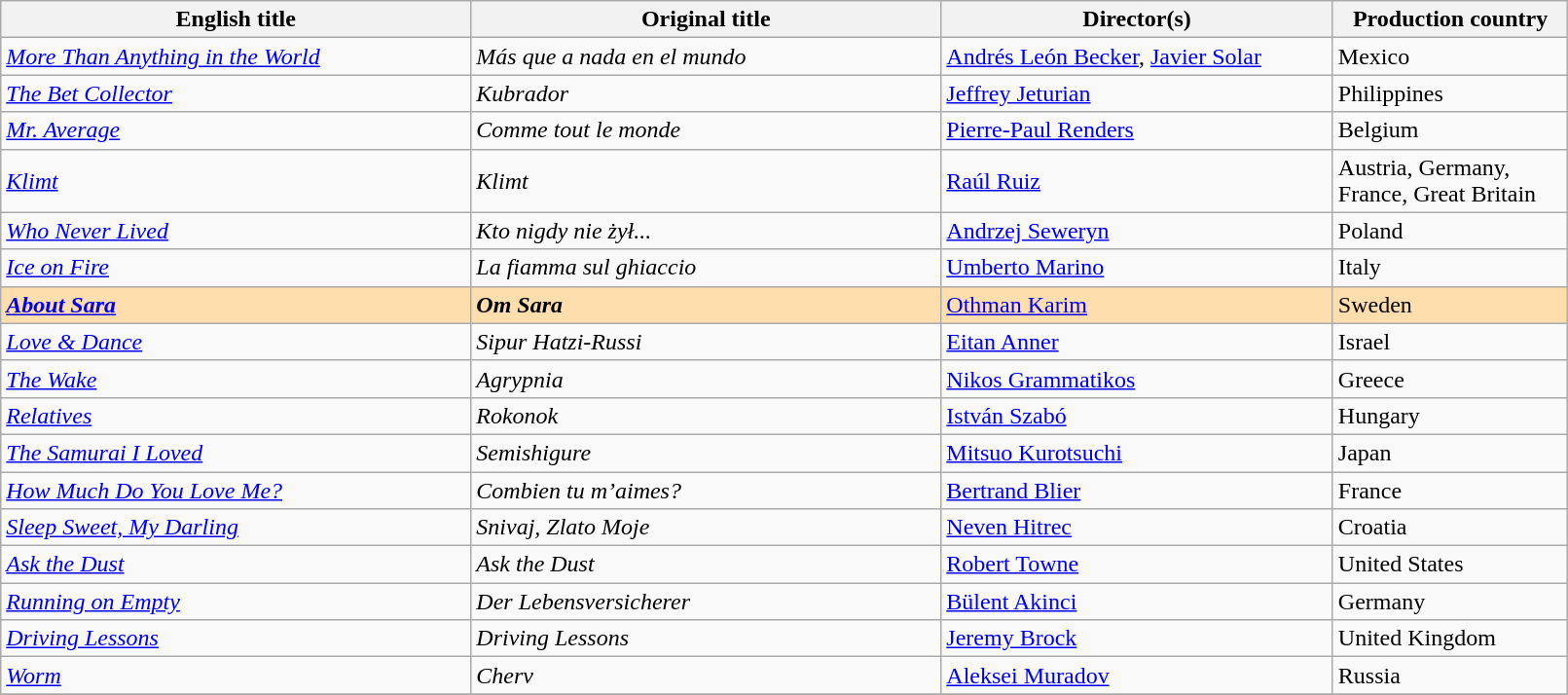<table class="sortable wikitable" width="85%" cellpadding="5">
<tr>
<th width="30%">English title</th>
<th width="30%">Original title</th>
<th width="25%">Director(s)</th>
<th width="15%">Production country</th>
</tr>
<tr>
<td><em><a href='#'>More Than Anything in the World</a></em></td>
<td><em>Más que a nada en el mundo</em></td>
<td><a href='#'>Andrés León Becker</a>, <a href='#'>Javier Solar</a></td>
<td>Mexico</td>
</tr>
<tr>
<td><em><a href='#'>The Bet Collector</a></em></td>
<td><em>Kubrador</em></td>
<td><a href='#'>Jeffrey Jeturian</a></td>
<td>Philippines</td>
</tr>
<tr>
<td><em><a href='#'>Mr. Average</a></em></td>
<td><em>Comme tout le monde</em></td>
<td><a href='#'>Pierre-Paul Renders</a></td>
<td>Belgium</td>
</tr>
<tr>
<td><em><a href='#'>Klimt</a></em></td>
<td><em>Klimt</em></td>
<td><a href='#'>Raúl Ruiz</a></td>
<td>Austria, Germany, France, Great Britain</td>
</tr>
<tr>
<td><em><a href='#'>Who Never Lived</a></em></td>
<td><em>Kto nigdy nie żył...</em></td>
<td><a href='#'>Andrzej Seweryn</a></td>
<td>Poland</td>
</tr>
<tr>
<td><em><a href='#'>Ice on Fire</a></em></td>
<td><em>La fiamma sul ghiaccio</em></td>
<td><a href='#'>Umberto Marino</a></td>
<td>Italy</td>
</tr>
<tr style="background:#FFDEAD;">
<td><strong><em><a href='#'>About Sara</a></em></strong></td>
<td><strong><em>Om Sara</em></strong></td>
<td><a href='#'>Othman Karim</a></td>
<td>Sweden</td>
</tr>
<tr>
<td><em><a href='#'>Love & Dance</a></em></td>
<td><em>Sipur Hatzi-Russi</em></td>
<td><a href='#'>Eitan Anner</a></td>
<td>Israel</td>
</tr>
<tr>
<td><em><a href='#'>The Wake</a></em></td>
<td><em>Agrypnia</em></td>
<td><a href='#'>Nikos Grammatikos</a></td>
<td>Greece</td>
</tr>
<tr>
<td><em><a href='#'>Relatives</a></em></td>
<td><em>Rokonok</em></td>
<td><a href='#'>István Szabó</a></td>
<td>Hungary</td>
</tr>
<tr>
<td><em><a href='#'>The Samurai I Loved</a></em></td>
<td><em>Semishigure</em></td>
<td><a href='#'>Mitsuo Kurotsuchi</a></td>
<td>Japan</td>
</tr>
<tr>
<td><em><a href='#'>How Much Do You Love Me?</a></em></td>
<td><em>Combien tu m’aimes?</em></td>
<td><a href='#'>Bertrand Blier</a></td>
<td>France</td>
</tr>
<tr>
<td><em><a href='#'>Sleep Sweet, My Darling</a></em></td>
<td><em>Snivaj, Zlato Moje</em></td>
<td><a href='#'>Neven Hitrec</a></td>
<td>Croatia</td>
</tr>
<tr>
<td><em><a href='#'>Ask the Dust</a></em></td>
<td><em>Ask the Dust</em></td>
<td><a href='#'>Robert Towne</a></td>
<td>United States</td>
</tr>
<tr>
<td><em><a href='#'>Running on Empty</a></em></td>
<td><em>Der Lebensversicherer</em></td>
<td><a href='#'>Bülent Akinci</a></td>
<td>Germany</td>
</tr>
<tr>
<td><em><a href='#'>Driving Lessons</a></em></td>
<td><em>Driving Lessons</em></td>
<td><a href='#'>Jeremy Brock</a></td>
<td>United Kingdom</td>
</tr>
<tr>
<td><em><a href='#'>Worm</a></em></td>
<td><em>Cherv</em></td>
<td><a href='#'>Aleksei Muradov</a></td>
<td>Russia</td>
</tr>
<tr>
</tr>
</table>
